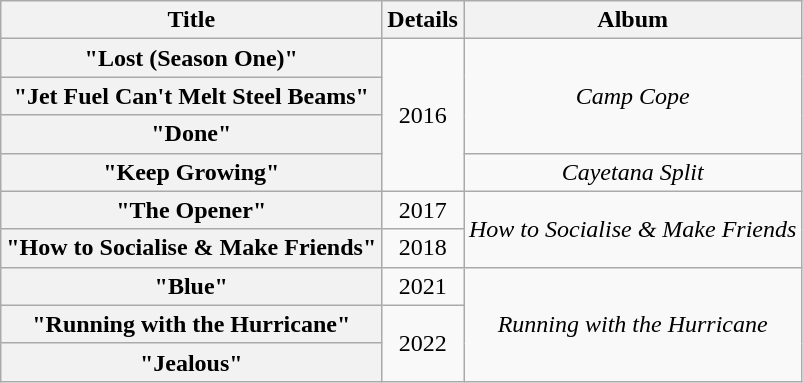<table class="wikitable plainrowheaders" style="text-align:center;">
<tr>
<th scope="col" rowspan="1">Title</th>
<th scope="col" rowspan="1">Details</th>
<th scope="col" rowspan="1">Album</th>
</tr>
<tr>
<th scope="row">"Lost (Season One)"</th>
<td rowspan="4">2016</td>
<td rowspan="3"><em>Camp Cope</em></td>
</tr>
<tr>
<th scope="row">"Jet Fuel Can't Melt Steel Beams"</th>
</tr>
<tr>
<th scope="row">"Done"</th>
</tr>
<tr>
<th scope="row">"Keep Growing"</th>
<td><em>Cayetana Split</em></td>
</tr>
<tr>
<th scope="row">"The Opener"</th>
<td>2017</td>
<td rowspan="2"><em>How to Socialise & Make Friends</em></td>
</tr>
<tr>
<th scope="row">"How to Socialise & Make Friends"</th>
<td>2018</td>
</tr>
<tr>
<th scope="row">"Blue"</th>
<td>2021</td>
<td rowspan="3"><em>Running with the Hurricane</em></td>
</tr>
<tr>
<th scope="row">"Running with the Hurricane"</th>
<td rowspan="2">2022</td>
</tr>
<tr>
<th scope="row">"Jealous"</th>
</tr>
</table>
